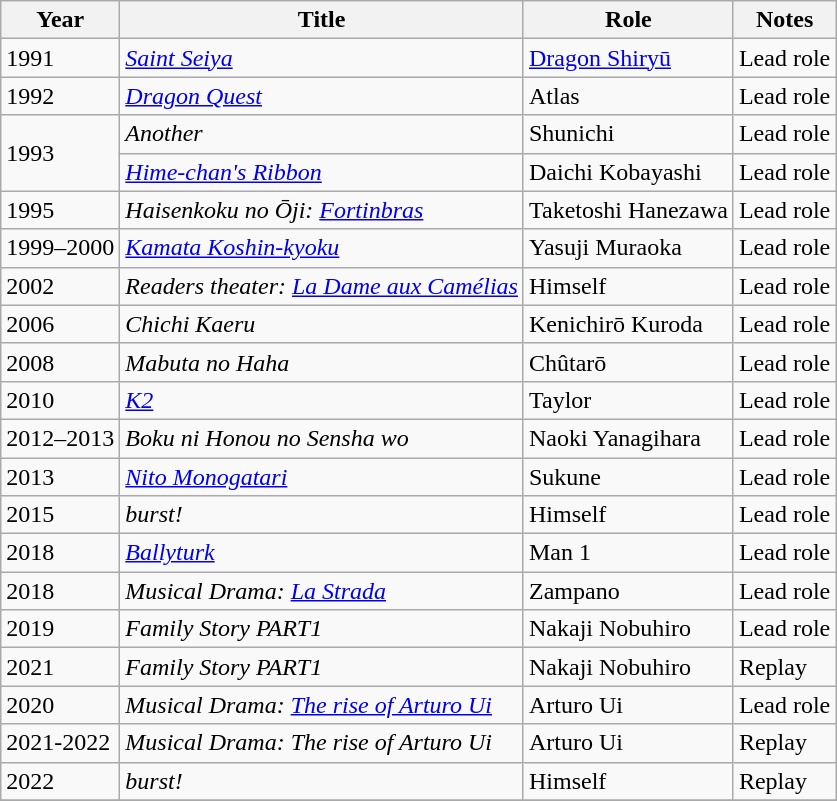<table class="wikitable">
<tr>
<th>Year</th>
<th>Title</th>
<th>Role</th>
<th>Notes</th>
</tr>
<tr>
<td>1991</td>
<td><em><a href='#'>Saint Seiya</a></em></td>
<td><a href='#'>Dragon Shiryū</a></td>
<td>Lead role</td>
</tr>
<tr>
<td>1992</td>
<td><em><a href='#'>Dragon Quest</a></em></td>
<td>Atlas</td>
<td>Lead role</td>
</tr>
<tr>
<td rowspan="2">1993</td>
<td><em>Another</em></td>
<td>Shunichi</td>
<td>Lead role</td>
</tr>
<tr>
<td><em><a href='#'>Hime-chan's Ribbon</a></em></td>
<td>Daichi Kobayashi</td>
<td>Lead role</td>
</tr>
<tr>
<td>1995</td>
<td><em>Haisenkoku no Ōji: <a href='#'>Fortinbras</a></em></td>
<td>Taketoshi Hanezawa</td>
<td>Lead role</td>
</tr>
<tr>
<td>1999–2000</td>
<td><em><a href='#'>Kamata Koshin-kyoku</a></em></td>
<td>Yasuji Muraoka</td>
<td>Lead role</td>
</tr>
<tr>
<td>2002</td>
<td><em>Readers theater: <a href='#'>La Dame aux Camélias</a></em></td>
<td>Himself</td>
<td>Lead role</td>
</tr>
<tr>
<td>2006</td>
<td><em>Chichi Kaeru</em></td>
<td>Kenichirō Kuroda</td>
<td>Lead role</td>
</tr>
<tr>
<td>2008</td>
<td><em>Mabuta no Haha</em></td>
<td>Chûtarō</td>
<td>Lead role</td>
</tr>
<tr>
<td>2010</td>
<td><em><a href='#'>K2</a></em></td>
<td>Taylor</td>
<td>Lead role</td>
</tr>
<tr>
<td>2012–2013</td>
<td><em>Boku ni Honou no Sensha wo</em></td>
<td>Naoki Yanagihara</td>
<td>Lead role</td>
</tr>
<tr>
<td>2013</td>
<td><em><a href='#'>Nito Monogatari</a></em></td>
<td>Sukune</td>
<td>Lead role</td>
</tr>
<tr>
<td>2015</td>
<td><em>burst!</em></td>
<td>Himself</td>
<td>Lead role</td>
</tr>
<tr>
<td>2018</td>
<td><em><a href='#'>Ballyturk</a></em></td>
<td>Man 1</td>
<td>Lead role</td>
</tr>
<tr>
<td>2018</td>
<td><em>Musical Drama: <a href='#'>La Strada</a></em></td>
<td>Zampano</td>
<td>Lead role</td>
</tr>
<tr>
<td>2019</td>
<td><em>Family Story PART1</em></td>
<td>Nakaji Nobuhiro</td>
<td>Lead role</td>
</tr>
<tr>
<td>2021</td>
<td><em>Family Story PART1</em></td>
<td>Nakaji Nobuhiro</td>
<td>Replay</td>
</tr>
<tr>
<td>2020</td>
<td><em>Musical Drama: <a href='#'>The rise of Arturo Ui</a></em></td>
<td>Arturo Ui</td>
<td>Lead role</td>
</tr>
<tr>
<td>2021-2022</td>
<td><em>Musical Drama: The rise of Arturo Ui</em></td>
<td>Arturo Ui</td>
<td>Replay</td>
</tr>
<tr>
<td>2022</td>
<td><em>burst!</em></td>
<td>Himself</td>
<td>Replay</td>
</tr>
<tr>
</tr>
</table>
